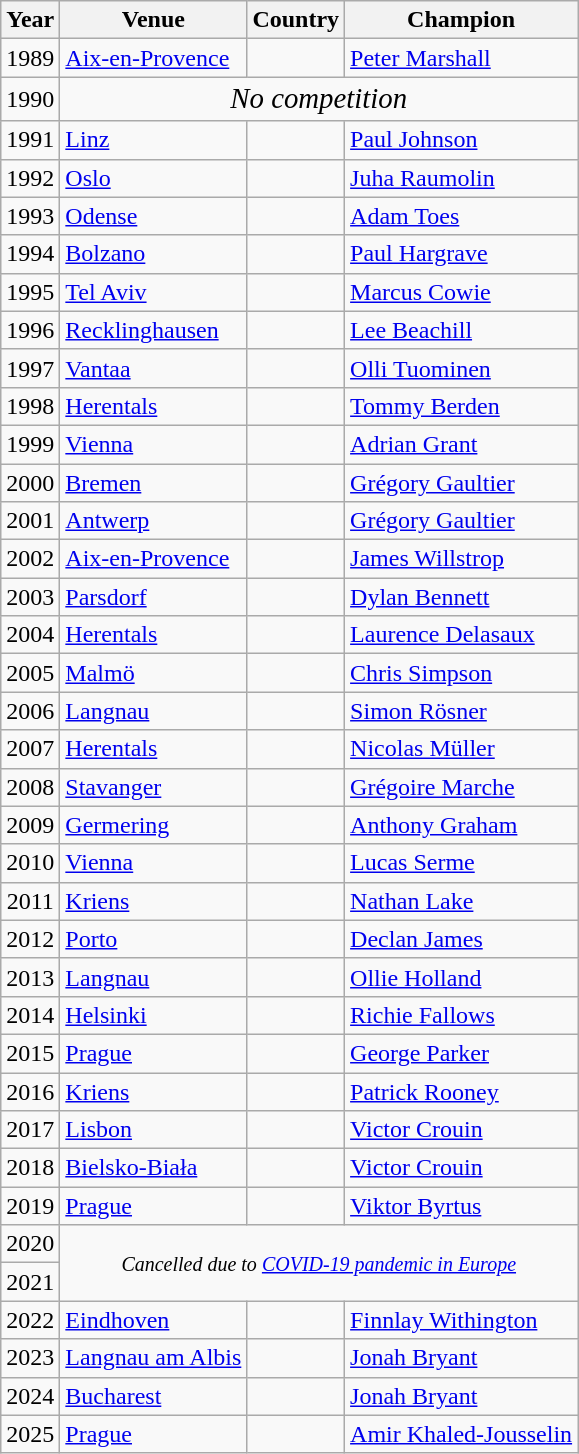<table class="sortable wikitable">
<tr>
<th>Year</th>
<th>Venue</th>
<th>Country</th>
<th>Champion</th>
</tr>
<tr>
<td align=center>1989</td>
<td> <a href='#'>Aix-en-Provence</a></td>
<td></td>
<td><a href='#'>Peter Marshall</a></td>
</tr>
<tr>
<td align=center>1990</td>
<td rowspan="1" colspan="3" align="center"><span><big><em>No competition</em></big></span></td>
</tr>
<tr>
<td align=center>1991</td>
<td> <a href='#'>Linz</a></td>
<td></td>
<td><a href='#'>Paul Johnson</a></td>
</tr>
<tr>
<td align=center>1992</td>
<td> <a href='#'>Oslo</a></td>
<td></td>
<td><a href='#'>Juha Raumolin</a></td>
</tr>
<tr>
<td align=center>1993</td>
<td> <a href='#'>Odense</a></td>
<td></td>
<td><a href='#'>Adam Toes</a></td>
</tr>
<tr>
<td align=center>1994</td>
<td> <a href='#'>Bolzano</a></td>
<td></td>
<td><a href='#'>Paul Hargrave</a></td>
</tr>
<tr>
<td align=center>1995</td>
<td> <a href='#'>Tel Aviv</a></td>
<td></td>
<td><a href='#'>Marcus Cowie</a></td>
</tr>
<tr>
<td align=center>1996</td>
<td> <a href='#'>Recklinghausen</a></td>
<td></td>
<td><a href='#'>Lee Beachill</a></td>
</tr>
<tr>
<td align=center>1997</td>
<td> <a href='#'>Vantaa</a></td>
<td></td>
<td><a href='#'>Olli Tuominen</a></td>
</tr>
<tr>
<td align=center>1998</td>
<td> <a href='#'>Herentals</a></td>
<td></td>
<td><a href='#'>Tommy Berden</a></td>
</tr>
<tr>
<td align=center>1999</td>
<td> <a href='#'>Vienna</a></td>
<td></td>
<td><a href='#'>Adrian Grant</a></td>
</tr>
<tr>
<td align=center>2000</td>
<td> <a href='#'>Bremen</a></td>
<td></td>
<td><a href='#'>Grégory Gaultier</a></td>
</tr>
<tr>
<td align=center>2001</td>
<td> <a href='#'>Antwerp</a></td>
<td></td>
<td><a href='#'>Grégory Gaultier</a></td>
</tr>
<tr>
<td align=center>2002</td>
<td> <a href='#'>Aix-en-Provence</a></td>
<td></td>
<td><a href='#'>James Willstrop</a></td>
</tr>
<tr>
<td align=center>2003</td>
<td> <a href='#'>Parsdorf</a></td>
<td></td>
<td><a href='#'>Dylan Bennett</a></td>
</tr>
<tr>
<td align=center>2004</td>
<td> <a href='#'>Herentals</a></td>
<td></td>
<td><a href='#'>Laurence Delasaux</a></td>
</tr>
<tr>
<td align=center>2005</td>
<td> <a href='#'>Malmö</a></td>
<td></td>
<td><a href='#'>Chris Simpson</a></td>
</tr>
<tr>
<td align=center>2006</td>
<td> <a href='#'>Langnau</a></td>
<td></td>
<td><a href='#'>Simon Rösner</a></td>
</tr>
<tr>
<td align=center>2007</td>
<td> <a href='#'>Herentals</a></td>
<td></td>
<td><a href='#'>Nicolas Müller</a></td>
</tr>
<tr>
<td align=center>2008</td>
<td> <a href='#'>Stavanger</a></td>
<td></td>
<td><a href='#'>Grégoire Marche</a></td>
</tr>
<tr>
<td align=center>2009</td>
<td> <a href='#'>Germering</a></td>
<td></td>
<td><a href='#'>Anthony Graham</a></td>
</tr>
<tr>
<td align=center>2010</td>
<td> <a href='#'>Vienna</a></td>
<td></td>
<td><a href='#'>Lucas Serme</a></td>
</tr>
<tr>
<td align=center>2011</td>
<td> <a href='#'>Kriens</a></td>
<td></td>
<td><a href='#'>Nathan Lake</a></td>
</tr>
<tr>
<td align=center>2012</td>
<td> <a href='#'>Porto</a></td>
<td></td>
<td><a href='#'>Declan James</a></td>
</tr>
<tr>
<td align=center>2013</td>
<td> <a href='#'>Langnau</a></td>
<td></td>
<td><a href='#'>Ollie Holland</a></td>
</tr>
<tr>
<td align=center>2014</td>
<td> <a href='#'>Helsinki</a></td>
<td></td>
<td><a href='#'>Richie Fallows</a></td>
</tr>
<tr>
<td align=center>2015</td>
<td> <a href='#'>Prague</a></td>
<td></td>
<td><a href='#'>George Parker</a></td>
</tr>
<tr>
<td align=center>2016</td>
<td> <a href='#'>Kriens</a></td>
<td></td>
<td><a href='#'>Patrick Rooney</a></td>
</tr>
<tr>
<td align=center>2017</td>
<td> <a href='#'>Lisbon</a></td>
<td></td>
<td><a href='#'>Victor Crouin</a></td>
</tr>
<tr>
<td align=center>2018</td>
<td> <a href='#'>Bielsko-Biała</a></td>
<td></td>
<td><a href='#'>Victor Crouin</a></td>
</tr>
<tr>
<td align=center>2019</td>
<td> <a href='#'>Prague</a></td>
<td></td>
<td><a href='#'>Viktor Byrtus</a></td>
</tr>
<tr>
<td align=center>2020</td>
<td rowspan=2 colspan=4 align="center"><em><small>Cancelled due to <a href='#'>COVID-19 pandemic in Europe</a></small></em></td>
</tr>
<tr>
<td align=center>2021</td>
</tr>
<tr>
<td align=center>2022</td>
<td> <a href='#'>Eindhoven</a></td>
<td></td>
<td><a href='#'>Finnlay Withington</a></td>
</tr>
<tr>
<td align=center>2023</td>
<td> <a href='#'>Langnau am Albis</a></td>
<td></td>
<td><a href='#'>Jonah Bryant</a></td>
</tr>
<tr>
<td align=center>2024</td>
<td> <a href='#'>Bucharest</a></td>
<td></td>
<td><a href='#'>Jonah Bryant</a></td>
</tr>
<tr>
<td align=center>2025</td>
<td> <a href='#'>Prague</a></td>
<td></td>
<td><a href='#'>Amir Khaled-Jousselin</a></td>
</tr>
</table>
